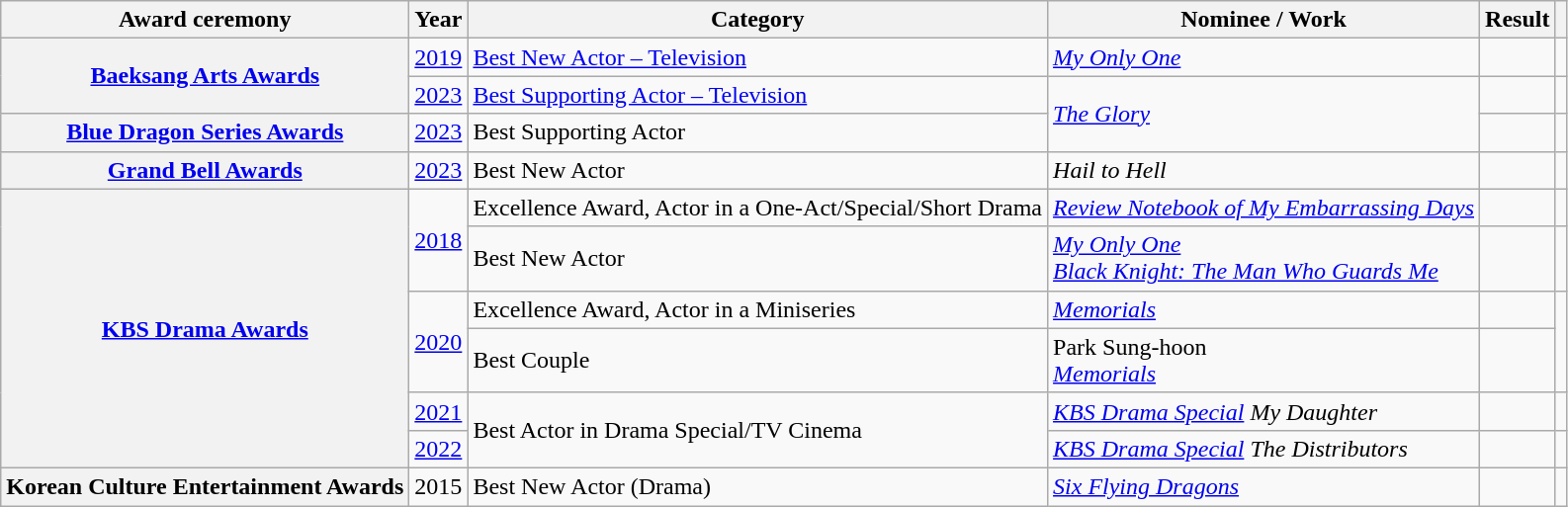<table class="wikitable plainrowheaders sortable">
<tr>
<th scope="col">Award ceremony</th>
<th scope="col">Year</th>
<th scope="col">Category</th>
<th scope="col">Nominee / Work</th>
<th scope="col">Result</th>
<th scope="col" class="unsortable"></th>
</tr>
<tr>
<th scope="row"  rowspan="2"><a href='#'>Baeksang Arts Awards</a></th>
<td style="text-align:center"><a href='#'>2019</a></td>
<td><a href='#'>Best New Actor – Television</a></td>
<td><em><a href='#'>My Only One</a></em></td>
<td></td>
<td style="text-align:center"></td>
</tr>
<tr>
<td style="text-align:center"><a href='#'>2023</a></td>
<td><a href='#'>Best Supporting Actor – Television</a></td>
<td rowspan="2"><em><a href='#'>The Glory</a></em></td>
<td></td>
<td style="text-align:center"></td>
</tr>
<tr>
<th scope="row"><a href='#'>Blue Dragon Series Awards</a></th>
<td style="text-align:center"><a href='#'>2023</a></td>
<td>Best Supporting Actor</td>
<td></td>
<td style="text-align:center"></td>
</tr>
<tr>
<th scope="row"><a href='#'>Grand Bell Awards</a></th>
<td rowspan="1" style="text-align:center"><a href='#'>2023</a></td>
<td>Best New Actor</td>
<td><em>Hail to Hell</em></td>
<td></td>
<td style="text-align:center"></td>
</tr>
<tr>
<th scope="row"  rowspan="6"><a href='#'>KBS Drama Awards</a></th>
<td rowspan="2" style="text-align:center"><a href='#'>2018</a></td>
<td>Excellence Award, Actor in a One-Act/Special/Short Drama</td>
<td><em><a href='#'>Review Notebook of My Embarrassing Days</a></em></td>
<td></td>
<td style="text-align:center"></td>
</tr>
<tr>
<td>Best New Actor</td>
<td><em><a href='#'>My Only One</a></em><br><em><a href='#'>Black Knight: The Man Who Guards Me</a></em></td>
<td></td>
<td style="text-align:center"></td>
</tr>
<tr>
<td rowspan="2" style="text-align:center"><a href='#'>2020</a></td>
<td>Excellence Award, Actor in a Miniseries</td>
<td><em><a href='#'>Memorials</a></em></td>
<td></td>
<td rowspan="2" style="text-align:center"></td>
</tr>
<tr>
<td>Best Couple</td>
<td>Park Sung-hoon <br> <em><a href='#'>Memorials</a></em></td>
<td></td>
</tr>
<tr>
<td style="text-align:center"><a href='#'>2021</a></td>
<td rowspan="2">Best Actor in Drama Special/TV Cinema</td>
<td><em><a href='#'>KBS Drama Special</a> My Daughter</em></td>
<td></td>
<td style="text-align:center"></td>
</tr>
<tr>
<td style="text-align:center"><a href='#'>2022</a></td>
<td><em><a href='#'>KBS Drama Special</a> The Distributors</em></td>
<td></td>
<td style="text-align:center"></td>
</tr>
<tr>
<th scope="row">Korean Culture Entertainment Awards</th>
<td style="text-align:center">2015</td>
<td>Best New Actor (Drama)</td>
<td><em><a href='#'>Six Flying Dragons</a></em></td>
<td></td>
<td style="text-align:center"></td>
</tr>
</table>
